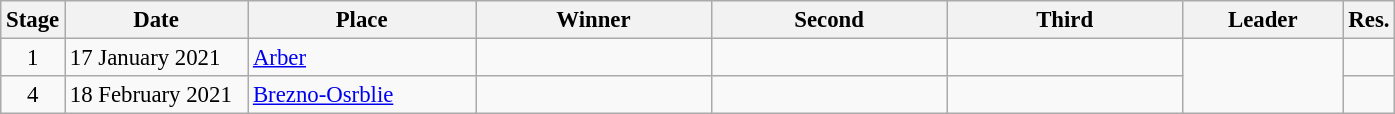<table class="wikitable" style="font-size:95%;">
<tr>
<th width="20">Stage</th>
<th width="115">Date</th>
<th width="145">Place</th>
<th width="150">Winner</th>
<th width="150">Second</th>
<th width="150">Third</th>
<th width="100">Leader <br> </th>
<th width="10">Res.</th>
</tr>
<tr>
<td align=center>1</td>
<td>17 January 2021</td>
<td> <a href='#'>Arber</a></td>
<td></td>
<td></td>
<td></td>
<td rowspan=2></td>
<td></td>
</tr>
<tr>
<td align=center>4</td>
<td>18 February 2021</td>
<td> <a href='#'>Brezno-Osrblie</a></td>
<td></td>
<td></td>
<td></td>
<td></td>
</tr>
</table>
